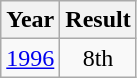<table class="wikitable" style="text-align:center">
<tr>
<th>Year</th>
<th>Result</th>
</tr>
<tr>
<td><a href='#'>1996</a></td>
<td>8th</td>
</tr>
</table>
